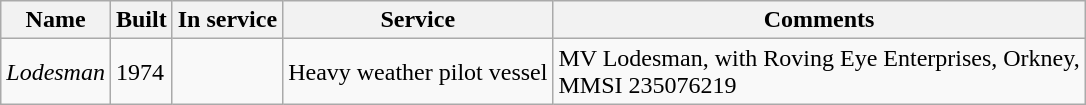<table class="wikitable">
<tr>
<th>Name</th>
<th>Built</th>
<th>In service</th>
<th>Service</th>
<th>Comments</th>
</tr>
<tr>
<td><em>Lodesman</em></td>
<td>1974</td>
<td></td>
<td>Heavy weather pilot vessel</td>
<td>MV Lodesman, with Roving Eye Enterprises, Orkney, <br>MMSI 235076219</td>
</tr>
</table>
